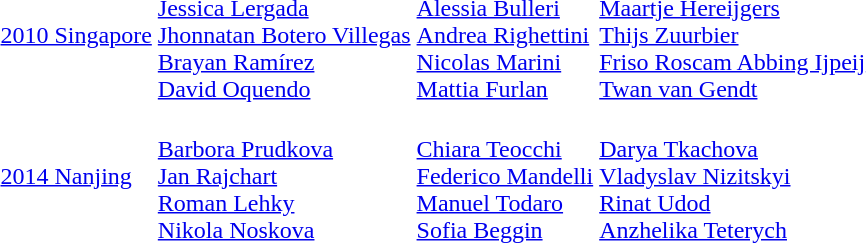<table>
<tr>
<td><a href='#'>2010 Singapore</a><br></td>
<td><br><a href='#'>Jessica Lergada</a><br><a href='#'>Jhonnatan Botero Villegas</a><br><a href='#'>Brayan Ramírez</a><br><a href='#'>David Oquendo</a></td>
<td><br><a href='#'>Alessia Bulleri</a><br><a href='#'>Andrea Righettini</a><br><a href='#'>Nicolas Marini</a><br><a href='#'>Mattia Furlan</a></td>
<td><br><a href='#'>Maartje Hereijgers</a><br><a href='#'>Thijs Zuurbier</a><br><a href='#'>Friso Roscam Abbing Ijpeij</a><br><a href='#'>Twan van Gendt</a></td>
</tr>
<tr>
<td><a href='#'>2014 Nanjing</a><br></td>
<td><br><a href='#'>Barbora Prudkova</a><br><a href='#'>Jan Rajchart</a><br><a href='#'>Roman Lehky</a><br><a href='#'>Nikola Noskova</a></td>
<td><br><a href='#'>Chiara Teocchi</a><br><a href='#'>Federico Mandelli</a><br><a href='#'>Manuel Todaro</a><br><a href='#'>Sofia Beggin</a></td>
<td><br><a href='#'>Darya Tkachova</a><br><a href='#'>Vladyslav Nizitskyi</a><br><a href='#'>Rinat Udod</a><br><a href='#'>Anzhelika Teterych</a></td>
</tr>
</table>
